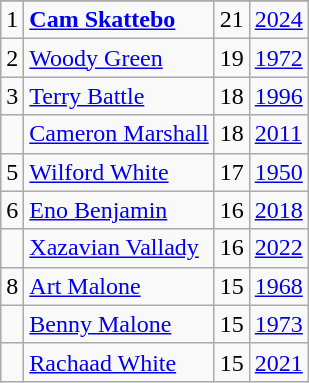<table class="wikitable">
<tr>
</tr>
<tr>
<td>1</td>
<td><strong><a href='#'>Cam Skattebo</a></strong></td>
<td>21</td>
<td><a href='#'>2024</a></td>
</tr>
<tr>
<td>2</td>
<td><a href='#'>Woody Green</a></td>
<td>19</td>
<td><a href='#'>1972</a></td>
</tr>
<tr>
<td>3</td>
<td><a href='#'>Terry Battle</a></td>
<td>18</td>
<td><a href='#'>1996</a></td>
</tr>
<tr>
<td></td>
<td><a href='#'>Cameron Marshall</a></td>
<td>18</td>
<td><a href='#'>2011</a></td>
</tr>
<tr>
<td>5</td>
<td><a href='#'>Wilford White</a></td>
<td>17</td>
<td><a href='#'>1950</a></td>
</tr>
<tr>
<td>6</td>
<td><a href='#'>Eno Benjamin</a></td>
<td>16</td>
<td><a href='#'>2018</a></td>
</tr>
<tr>
<td></td>
<td><a href='#'>Xazavian Vallady</a></td>
<td>16</td>
<td><a href='#'>2022</a></td>
</tr>
<tr>
<td>8</td>
<td><a href='#'>Art Malone</a></td>
<td>15</td>
<td><a href='#'>1968</a></td>
</tr>
<tr>
<td></td>
<td><a href='#'>Benny Malone</a></td>
<td>15</td>
<td><a href='#'>1973</a></td>
</tr>
<tr>
<td></td>
<td><a href='#'>Rachaad White</a></td>
<td>15</td>
<td><a href='#'>2021</a></td>
</tr>
</table>
